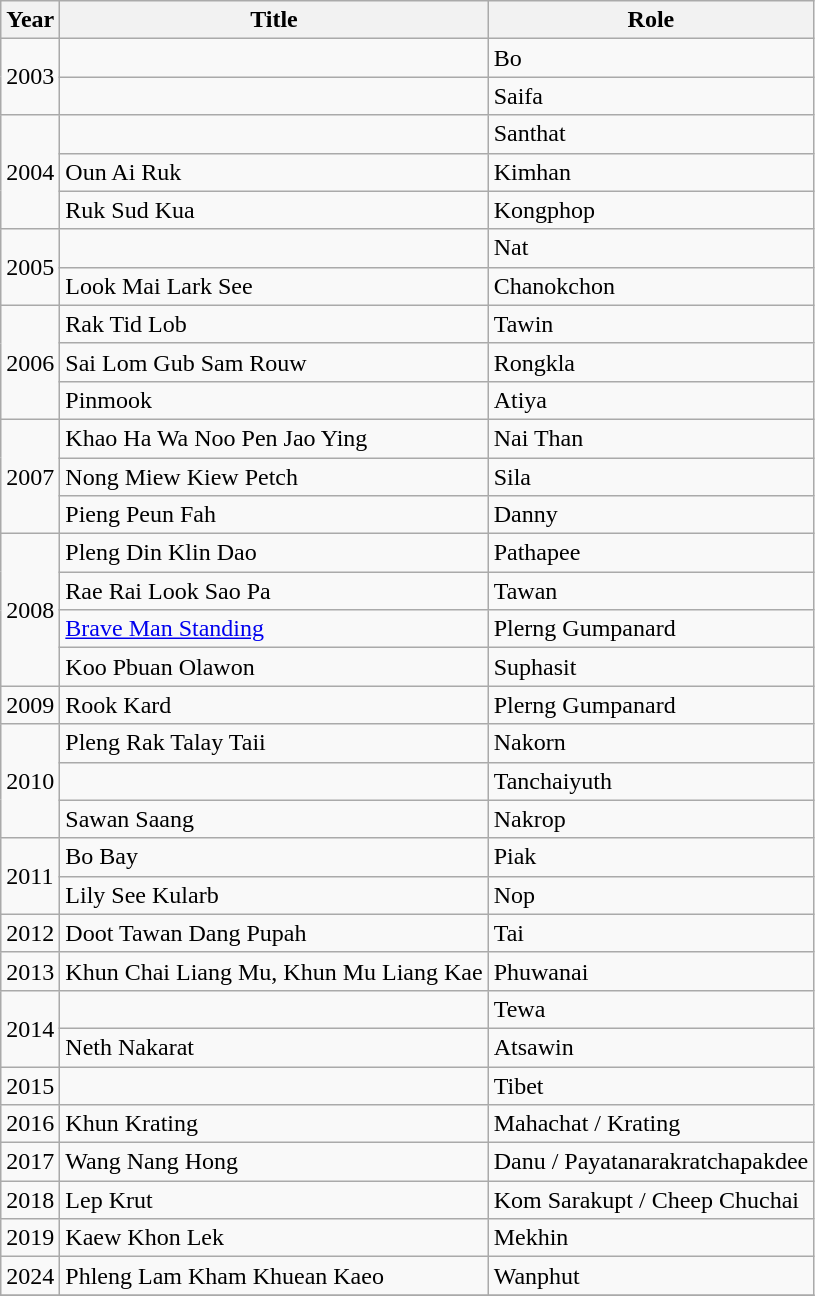<table class="wikitable">
<tr>
<th>Year</th>
<th>Title</th>
<th>Role</th>
</tr>
<tr>
<td rowspan = "2">2003</td>
<td></td>
<td>Bo</td>
</tr>
<tr>
<td></td>
<td>Saifa</td>
</tr>
<tr>
<td rowspan = "3">2004</td>
<td></td>
<td>Santhat</td>
</tr>
<tr>
<td>Oun Ai Ruk</td>
<td>Kimhan</td>
</tr>
<tr>
<td>Ruk Sud Kua</td>
<td>Kongphop</td>
</tr>
<tr>
<td rowspan = "2">2005</td>
<td></td>
<td>Nat</td>
</tr>
<tr>
<td>Look Mai Lark See</td>
<td>Chanokchon</td>
</tr>
<tr>
<td rowspan = "3">2006</td>
<td>Rak Tid Lob</td>
<td>Tawin</td>
</tr>
<tr>
<td>Sai Lom Gub Sam Rouw</td>
<td>Rongkla</td>
</tr>
<tr>
<td>Pinmook</td>
<td>Atiya</td>
</tr>
<tr>
<td rowspan = "3">2007</td>
<td>Khao Ha Wa Noo Pen Jao Ying</td>
<td>Nai Than</td>
</tr>
<tr>
<td>Nong Miew Kiew Petch</td>
<td>Sila</td>
</tr>
<tr>
<td>Pieng Peun Fah</td>
<td>Danny</td>
</tr>
<tr>
<td rowspan = "4">2008</td>
<td>Pleng Din Klin Dao</td>
<td>Pathapee</td>
</tr>
<tr>
<td>Rae Rai Look Sao Pa</td>
<td>Tawan</td>
</tr>
<tr>
<td><a href='#'>Brave Man Standing</a></td>
<td>Plerng Gumpanard</td>
</tr>
<tr>
<td>Koo Pbuan Olawon</td>
<td>Suphasit</td>
</tr>
<tr>
<td>2009</td>
<td>Rook Kard</td>
<td>Plerng Gumpanard</td>
</tr>
<tr>
<td rowspan = "3">2010</td>
<td>Pleng Rak Talay Taii</td>
<td>Nakorn</td>
</tr>
<tr>
<td></td>
<td>Tanchaiyuth</td>
</tr>
<tr>
<td>Sawan Saang</td>
<td>Nakrop</td>
</tr>
<tr>
<td rowspan = "2">2011</td>
<td>Bo Bay</td>
<td>Piak</td>
</tr>
<tr>
<td>Lily See Kularb</td>
<td>Nop</td>
</tr>
<tr>
<td>2012</td>
<td>Doot Tawan Dang Pupah</td>
<td>Tai</td>
</tr>
<tr>
<td>2013</td>
<td>Khun Chai Liang Mu, Khun Mu Liang Kae</td>
<td>Phuwanai</td>
</tr>
<tr>
<td rowspan = "2">2014</td>
<td></td>
<td>Tewa</td>
</tr>
<tr>
<td>Neth Nakarat</td>
<td>Atsawin</td>
</tr>
<tr>
<td>2015</td>
<td></td>
<td>Tibet</td>
</tr>
<tr>
<td>2016</td>
<td>Khun Krating</td>
<td>Mahachat / Krating</td>
</tr>
<tr>
<td>2017</td>
<td>Wang Nang Hong</td>
<td>Danu / Payatanarakratchapakdee</td>
</tr>
<tr>
<td>2018</td>
<td>Lep Krut</td>
<td>Kom Sarakupt / Cheep Chuchai</td>
</tr>
<tr>
<td>2019</td>
<td>Kaew Khon Lek</td>
<td>Mekhin</td>
</tr>
<tr>
<td>2024</td>
<td>Phleng Lam Kham Khuean Kaeo</td>
<td>Wanphut</td>
</tr>
<tr>
</tr>
</table>
